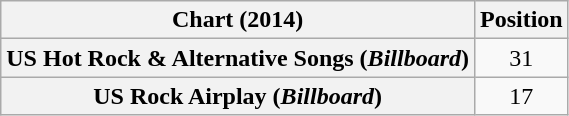<table class="wikitable sortable plainrowheaders" style="text-align:center">
<tr>
<th scope="col">Chart (2014)</th>
<th scope="col">Position</th>
</tr>
<tr>
<th scope="row">US Hot Rock & Alternative Songs (<em>Billboard</em>)</th>
<td>31</td>
</tr>
<tr>
<th scope="row">US Rock Airplay (<em>Billboard</em>)</th>
<td>17</td>
</tr>
</table>
